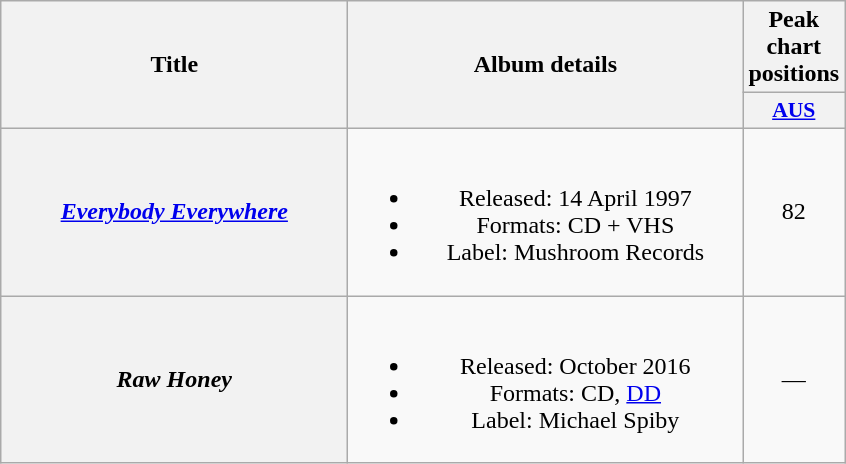<table class="wikitable plainrowheaders" style="text-align:center;">
<tr>
<th scope="col" rowspan="2" style="width:14em;">Title</th>
<th scope="col" rowspan="2" style="width:16em;">Album details</th>
<th scope="col" colspan="1">Peak chart positions</th>
</tr>
<tr>
<th scope="col" style="width:3em;font-size:90%;"><a href='#'>AUS</a><br></th>
</tr>
<tr>
<th scope="row"><em><a href='#'>Everybody Everywhere</a></em></th>
<td><br><ul><li>Released: 14 April 1997</li><li>Formats: CD + VHS</li><li>Label: Mushroom Records</li></ul></td>
<td>82</td>
</tr>
<tr>
<th scope="row"><em>Raw Honey</em></th>
<td><br><ul><li>Released: October 2016</li><li>Formats: CD, <a href='#'>DD</a></li><li>Label: Michael Spiby</li></ul></td>
<td>—</td>
</tr>
</table>
